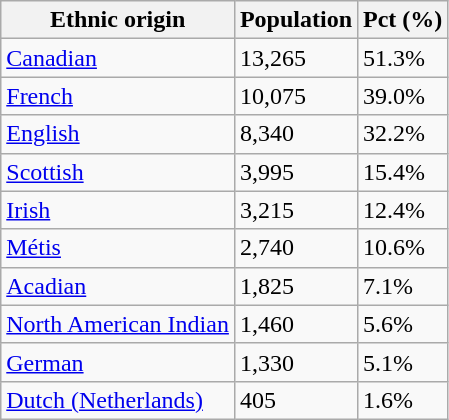<table class="wikitable">
<tr>
<th>Ethnic origin</th>
<th>Population</th>
<th>Pct (%)</th>
</tr>
<tr>
<td><a href='#'>Canadian</a></td>
<td>13,265</td>
<td>51.3%</td>
</tr>
<tr>
<td><a href='#'>French</a></td>
<td>10,075</td>
<td>39.0%</td>
</tr>
<tr>
<td><a href='#'>English</a></td>
<td>8,340</td>
<td>32.2%</td>
</tr>
<tr>
<td><a href='#'>Scottish</a></td>
<td>3,995</td>
<td>15.4%</td>
</tr>
<tr>
<td><a href='#'>Irish</a></td>
<td>3,215</td>
<td>12.4%</td>
</tr>
<tr>
<td><a href='#'>Métis</a></td>
<td>2,740</td>
<td>10.6%</td>
</tr>
<tr>
<td><a href='#'>Acadian</a></td>
<td>1,825</td>
<td>7.1%</td>
</tr>
<tr>
<td><a href='#'>North American Indian</a></td>
<td>1,460</td>
<td>5.6%</td>
</tr>
<tr>
<td><a href='#'>German</a></td>
<td>1,330</td>
<td>5.1%</td>
</tr>
<tr>
<td><a href='#'>Dutch (Netherlands)</a></td>
<td>405</td>
<td>1.6%</td>
</tr>
</table>
